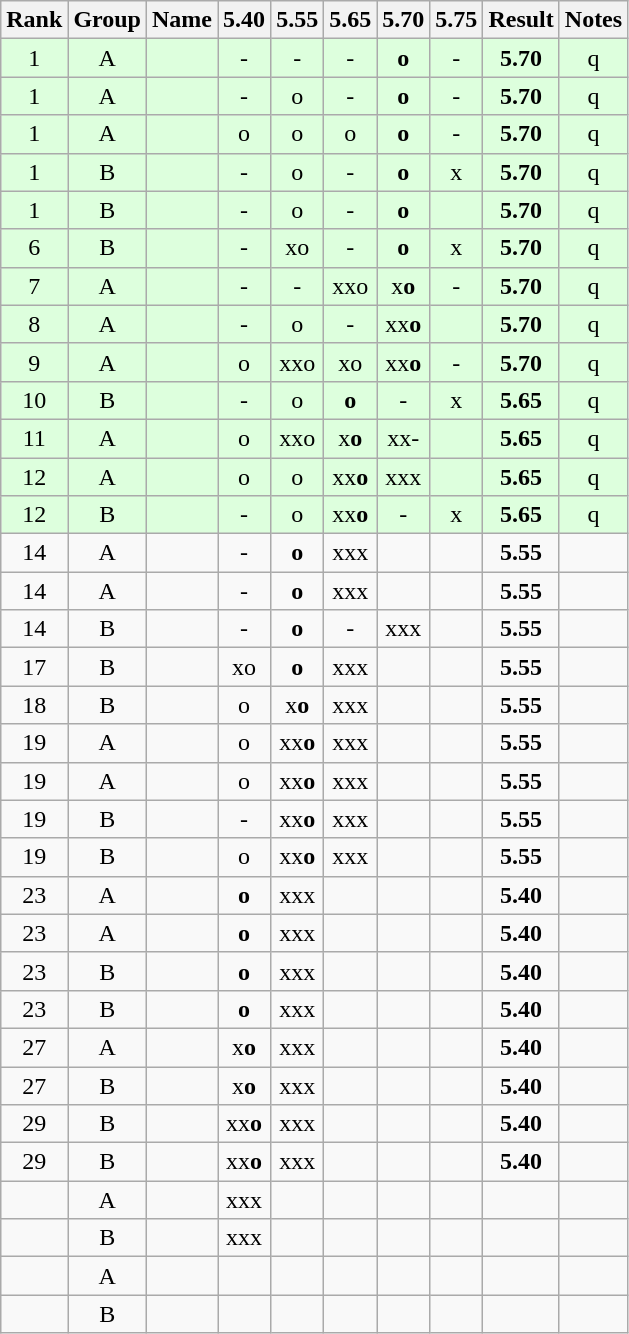<table class="wikitable sortable">
<tr>
<th>Rank</th>
<th>Group</th>
<th>Name</th>
<th>5.40</th>
<th>5.55</th>
<th>5.65</th>
<th>5.70</th>
<th>5.75</th>
<th>Result</th>
<th>Notes</th>
</tr>
<tr align="center" style="background:#ddffdd;">
<td>1</td>
<td>A</td>
<td align="left"></td>
<td>-</td>
<td>-</td>
<td>-</td>
<td><strong>o</strong></td>
<td>-</td>
<td><strong>5.70</strong></td>
<td>q</td>
</tr>
<tr align="center" style="background:#ddffdd;">
<td>1</td>
<td>A</td>
<td align="left"></td>
<td>-</td>
<td>o</td>
<td>-</td>
<td><strong>o</strong></td>
<td>-</td>
<td><strong>5.70</strong></td>
<td>q</td>
</tr>
<tr align="center" style="background:#ddffdd;">
<td>1</td>
<td>A</td>
<td align="left"></td>
<td>o</td>
<td>o</td>
<td>o</td>
<td><strong>o</strong></td>
<td>-</td>
<td><strong>5.70</strong></td>
<td>q</td>
</tr>
<tr align="center" style="background:#ddffdd;">
<td>1</td>
<td>B</td>
<td align="left"></td>
<td>-</td>
<td>o</td>
<td>-</td>
<td><strong>o</strong></td>
<td>x</td>
<td><strong>5.70</strong></td>
<td>q</td>
</tr>
<tr align="center" style="background:#ddffdd;">
<td>1</td>
<td>B</td>
<td align="left"></td>
<td>-</td>
<td>o</td>
<td>-</td>
<td><strong>o</strong></td>
<td colspan=1></td>
<td><strong>5.70</strong></td>
<td>q</td>
</tr>
<tr align="center" style="background:#ddffdd;">
<td>6</td>
<td>B</td>
<td align="left"></td>
<td>-</td>
<td>xo</td>
<td>-</td>
<td><strong>o</strong></td>
<td>x</td>
<td><strong>5.70</strong></td>
<td>q</td>
</tr>
<tr align="center" style="background:#ddffdd;">
<td>7</td>
<td>A</td>
<td align="left"></td>
<td>-</td>
<td>-</td>
<td>xxo</td>
<td>x<strong>o</strong></td>
<td>-</td>
<td><strong>5.70</strong></td>
<td>q</td>
</tr>
<tr align="center" style="background:#ddffdd;">
<td>8</td>
<td>A</td>
<td align="left"></td>
<td>-</td>
<td>o</td>
<td>-</td>
<td>xx<strong>o</strong></td>
<td -></td>
<td><strong>5.70</strong></td>
<td>q</td>
</tr>
<tr align="center" style="background:#ddffdd;">
<td>9</td>
<td>A</td>
<td align="left"></td>
<td>o</td>
<td>xxo</td>
<td>xo</td>
<td>xx<strong>o</strong></td>
<td>-</td>
<td><strong>5.70</strong></td>
<td>q</td>
</tr>
<tr align="center" style="background:#ddffdd;">
<td>10</td>
<td>B</td>
<td align="left"></td>
<td>-</td>
<td>o</td>
<td><strong>o</strong></td>
<td>-</td>
<td>x</td>
<td><strong>5.65</strong></td>
<td>q</td>
</tr>
<tr align="center" style="background:#ddffdd;">
<td>11</td>
<td>A</td>
<td align="left"></td>
<td>o</td>
<td>xxo</td>
<td>x<strong>o</strong></td>
<td>xx-</td>
<td colspan=1></td>
<td><strong>5.65</strong></td>
<td>q</td>
</tr>
<tr align="center" style="background:#ddffdd;">
<td>12</td>
<td>A</td>
<td align="left"></td>
<td>o</td>
<td>o</td>
<td>xx<strong>o</strong></td>
<td>xxx</td>
<td colspan=1></td>
<td><strong>5.65</strong></td>
<td>q</td>
</tr>
<tr align="center" style="background:#ddffdd;">
<td>12</td>
<td>B</td>
<td align="left"></td>
<td>-</td>
<td>o</td>
<td>xx<strong>o</strong></td>
<td>-</td>
<td>x</td>
<td><strong>5.65</strong></td>
<td>q</td>
</tr>
<tr align="center">
<td>14</td>
<td>A</td>
<td align="left"></td>
<td>-</td>
<td><strong>o</strong></td>
<td>xxx</td>
<td></td>
<td></td>
<td><strong>5.55</strong></td>
<td></td>
</tr>
<tr align="center">
<td>14</td>
<td>A</td>
<td align="left"></td>
<td>-</td>
<td><strong>o</strong></td>
<td>xxx</td>
<td></td>
<td></td>
<td><strong>5.55</strong></td>
<td></td>
</tr>
<tr align="center">
<td>14</td>
<td>B</td>
<td align="left"></td>
<td>-</td>
<td><strong>o</strong></td>
<td>-</td>
<td>xxx</td>
<td></td>
<td><strong>5.55</strong></td>
<td></td>
</tr>
<tr align="center">
<td>17</td>
<td>B</td>
<td align="left"></td>
<td>xo</td>
<td><strong>o</strong></td>
<td>xxx</td>
<td></td>
<td></td>
<td><strong>5.55</strong></td>
<td></td>
</tr>
<tr align="center">
<td>18</td>
<td>B</td>
<td align="left"></td>
<td>o</td>
<td>x<strong>o</strong></td>
<td>xxx</td>
<td></td>
<td></td>
<td><strong>5.55</strong></td>
<td></td>
</tr>
<tr align="center">
<td>19</td>
<td>A</td>
<td align="left"></td>
<td>o</td>
<td>xx<strong>o</strong></td>
<td>xxx</td>
<td></td>
<td></td>
<td><strong>5.55</strong></td>
<td></td>
</tr>
<tr align="center">
<td>19</td>
<td>A</td>
<td align="left"></td>
<td>o</td>
<td>xx<strong>o</strong></td>
<td>xxx</td>
<td></td>
<td></td>
<td><strong>5.55</strong></td>
<td></td>
</tr>
<tr align="center">
<td>19</td>
<td>B</td>
<td align="left"></td>
<td>-</td>
<td>xx<strong>o</strong></td>
<td>xxx</td>
<td></td>
<td></td>
<td><strong>5.55</strong></td>
<td></td>
</tr>
<tr align="center">
<td>19</td>
<td>B</td>
<td align="left"></td>
<td>o</td>
<td>xx<strong>o</strong></td>
<td>xxx</td>
<td></td>
<td></td>
<td><strong>5.55</strong></td>
<td></td>
</tr>
<tr align="center">
<td>23</td>
<td>A</td>
<td align="left"></td>
<td><strong>o</strong></td>
<td>xxx</td>
<td></td>
<td></td>
<td></td>
<td><strong>5.40</strong></td>
<td></td>
</tr>
<tr align="center">
<td>23</td>
<td>A</td>
<td align="left"></td>
<td><strong>o</strong></td>
<td>xxx</td>
<td></td>
<td></td>
<td></td>
<td><strong>5.40</strong></td>
<td></td>
</tr>
<tr align="center">
<td>23</td>
<td>B</td>
<td align="left"></td>
<td><strong>o</strong></td>
<td>xxx</td>
<td></td>
<td></td>
<td></td>
<td><strong>5.40</strong></td>
<td></td>
</tr>
<tr align="center">
<td>23</td>
<td>B</td>
<td align="left"></td>
<td><strong>o</strong></td>
<td>xxx</td>
<td></td>
<td></td>
<td></td>
<td><strong>5.40</strong></td>
<td></td>
</tr>
<tr align="center">
<td>27</td>
<td>A</td>
<td align="left"></td>
<td>x<strong>o</strong></td>
<td>xxx</td>
<td></td>
<td></td>
<td></td>
<td><strong>5.40</strong></td>
<td></td>
</tr>
<tr align="center">
<td>27</td>
<td>B</td>
<td align="left"></td>
<td>x<strong>o</strong></td>
<td>xxx</td>
<td></td>
<td></td>
<td></td>
<td><strong>5.40</strong></td>
<td></td>
</tr>
<tr align="center">
<td>29</td>
<td>B</td>
<td align="left"></td>
<td>xx<strong>o</strong></td>
<td>xxx</td>
<td></td>
<td></td>
<td></td>
<td><strong>5.40</strong></td>
<td></td>
</tr>
<tr align="center">
<td>29</td>
<td>B</td>
<td align="left"></td>
<td>xx<strong>o</strong></td>
<td>xxx</td>
<td></td>
<td></td>
<td></td>
<td><strong>5.40</strong></td>
<td></td>
</tr>
<tr align="center">
<td></td>
<td>A</td>
<td align="left"></td>
<td>xxx</td>
<td></td>
<td></td>
<td></td>
<td></td>
<td><strong></strong></td>
<td></td>
</tr>
<tr align="center">
<td></td>
<td>B</td>
<td align="left"></td>
<td>xxx</td>
<td></td>
<td></td>
<td></td>
<td></td>
<td><strong></strong></td>
<td></td>
</tr>
<tr align="center">
<td></td>
<td>A</td>
<td align="left"></td>
<td></td>
<td></td>
<td></td>
<td></td>
<td></td>
<td><strong></strong></td>
<td></td>
</tr>
<tr align="center">
<td></td>
<td>B</td>
<td align="left"></td>
<td></td>
<td></td>
<td></td>
<td></td>
<td></td>
<td><strong></strong></td>
<td></td>
</tr>
</table>
